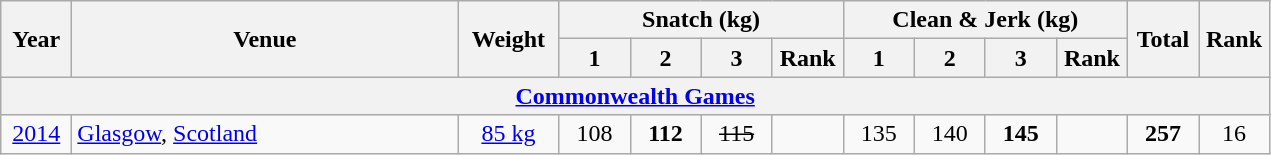<table class = "wikitable" style="text-align:center;">
<tr>
<th rowspan=2 width=40>Year</th>
<th rowspan=2 width=250>Venue</th>
<th rowspan=2 width=60>Weight</th>
<th colspan=4>Snatch (kg)</th>
<th colspan=4>Clean & Jerk (kg)</th>
<th rowspan=2 width=40>Total</th>
<th rowspan=2 width=40>Rank</th>
</tr>
<tr>
<th width=40>1</th>
<th width=40>2</th>
<th width=40>3</th>
<th width=40>Rank</th>
<th width=40>1</th>
<th width=40>2</th>
<th width=40>3</th>
<th width=40>Rank</th>
</tr>
<tr>
<th colspan=13><a href='#'>Commonwealth Games</a></th>
</tr>
<tr>
<td><a href='#'>2014</a></td>
<td align=left> <a href='#'>Glasgow</a>, <a href='#'>Scotland</a></td>
<td><a href='#'>85 kg</a></td>
<td>108</td>
<td><strong>112</strong></td>
<td><s>115</s></td>
<td></td>
<td>135</td>
<td>140</td>
<td><strong>145</strong></td>
<td></td>
<td><strong>257</strong></td>
<td>16</td>
</tr>
</table>
